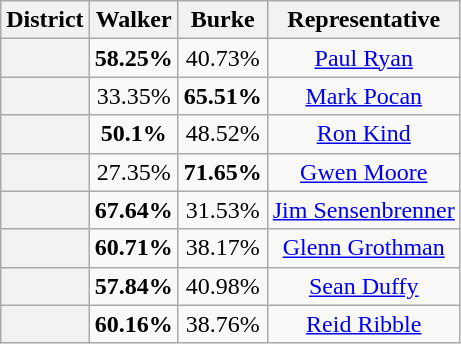<table class=wikitable>
<tr>
<th>District</th>
<th>Walker</th>
<th>Burke</th>
<th>Representative</th>
</tr>
<tr align=center>
<th></th>
<td><strong>58.25%</strong></td>
<td>40.73%</td>
<td><a href='#'>Paul Ryan</a></td>
</tr>
<tr align=center>
<th></th>
<td>33.35%</td>
<td><strong>65.51%</strong></td>
<td><a href='#'>Mark Pocan</a></td>
</tr>
<tr align=center>
<th></th>
<td><strong>50.1%</strong></td>
<td>48.52%</td>
<td><a href='#'>Ron Kind</a></td>
</tr>
<tr align=center>
<th></th>
<td>27.35%</td>
<td><strong>71.65%</strong></td>
<td><a href='#'>Gwen Moore</a></td>
</tr>
<tr align=center>
<th></th>
<td><strong>67.64%</strong></td>
<td>31.53%</td>
<td><a href='#'>Jim Sensenbrenner</a></td>
</tr>
<tr align=center>
<th></th>
<td><strong>60.71%</strong></td>
<td>38.17%</td>
<td><a href='#'>Glenn Grothman</a></td>
</tr>
<tr align=center>
<th></th>
<td><strong>57.84%</strong></td>
<td>40.98%</td>
<td><a href='#'>Sean Duffy</a></td>
</tr>
<tr align=center>
<th></th>
<td><strong>60.16%</strong></td>
<td>38.76%</td>
<td><a href='#'>Reid Ribble</a></td>
</tr>
</table>
